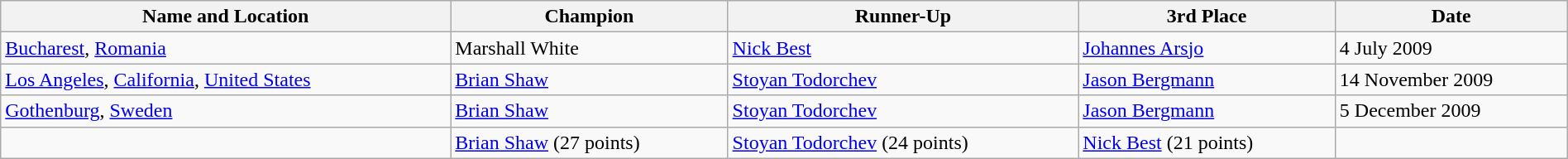<table class="wikitable" style="display: inline-table;width: 100%;">
<tr>
<th>Name and Location</th>
<th>Champion</th>
<th>Runner-Up</th>
<th>3rd Place</th>
<th>Date</th>
</tr>
<tr>
<td> <a href='#'>Bucharest</a>, <a href='#'>Romania</a> <br> </td>
<td> Marshall White</td>
<td> <a href='#'>Nick Best</a></td>
<td> <a href='#'>Johannes Arsjo</a></td>
<td>4 July 2009</td>
</tr>
<tr>
<td> <a href='#'>Los Angeles</a>, <a href='#'>California</a>, <a href='#'>United States</a> <br> </td>
<td> <a href='#'>Brian Shaw</a></td>
<td> <a href='#'>Stoyan Todorchev</a></td>
<td> <a href='#'>Jason Bergmann</a></td>
<td>14 November 2009</td>
</tr>
<tr>
<td> <a href='#'>Gothenburg</a>, <a href='#'>Sweden</a> <br> </td>
<td> <a href='#'>Brian Shaw</a></td>
<td> <a href='#'>Stoyan Todorchev</a></td>
<td> <a href='#'>Jason Bergmann</a></td>
<td>5 December 2009</td>
</tr>
<tr>
<td></td>
<td> <a href='#'>Brian Shaw</a> (27 points)</td>
<td> <a href='#'>Stoyan Todorchev</a> (24 points)</td>
<td> <a href='#'>Nick Best</a> (21 points)</td>
<td></td>
</tr>
</table>
